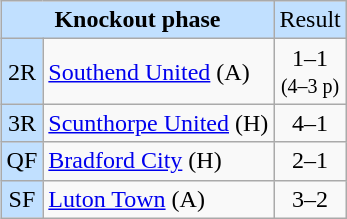<table class="wikitable plainrowheaders" style="text-align:center;margin-left:1em;float:right;clear:right">
<tr style="background:#C1E0FF">
<td colspan="2" scope="colgroup"><strong>Knockout phase</strong></td>
<td scope="col">Result</td>
</tr>
<tr>
<td style="background:#C1E0FF" scope="row">2R</td>
<td align="left"><a href='#'>Southend United</a> (A)</td>
<td>1–1<br><small>(4–3 p)</small></td>
</tr>
<tr>
<td style="background:#C1E0FF" scope="row">3R</td>
<td align="left"><a href='#'>Scunthorpe United</a> (H)</td>
<td>4–1</td>
</tr>
<tr>
<td style="background:#C1E0FF" scope="row">QF</td>
<td align="left"><a href='#'>Bradford City</a> (H)</td>
<td>2–1</td>
</tr>
<tr>
<td style="background:#C1E0FF" scope="row">SF</td>
<td align="left"><a href='#'>Luton Town</a> (A)</td>
<td>3–2</td>
</tr>
</table>
